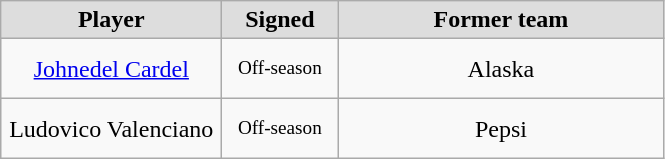<table class="wikitable" style="text-align: center">
<tr align="center" bgcolor="#dddddd">
<td style="width:140px"><strong>Player</strong></td>
<td style="width:70px"><strong>Signed</strong></td>
<td style="width:210px"><strong>Former team</strong></td>
</tr>
<tr style="height:40px">
<td><a href='#'>Johnedel Cardel</a></td>
<td style="font-size: 80%">Off-season</td>
<td>Alaska</td>
</tr>
<tr style="height:40px">
<td>Ludovico Valenciano</td>
<td style="font-size: 80%">Off-season</td>
<td>Pepsi</td>
</tr>
</table>
